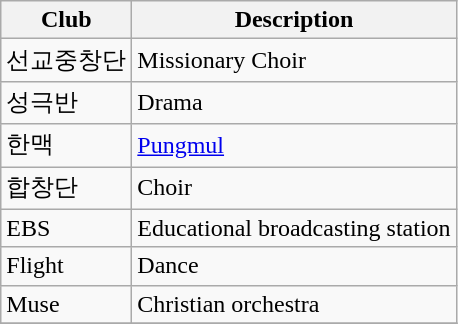<table class="wikitable">
<tr>
<th>Club</th>
<th>Description</th>
</tr>
<tr>
<td>선교중창단</td>
<td>Missionary Choir</td>
</tr>
<tr>
<td>성극반</td>
<td>Drama</td>
</tr>
<tr>
<td>한맥</td>
<td><a href='#'>Pungmul</a></td>
</tr>
<tr>
<td>합창단</td>
<td>Choir</td>
</tr>
<tr>
<td>EBS</td>
<td>Educational broadcasting station</td>
</tr>
<tr>
<td>Flight</td>
<td>Dance</td>
</tr>
<tr>
<td>Muse</td>
<td>Christian orchestra</td>
</tr>
<tr>
</tr>
</table>
